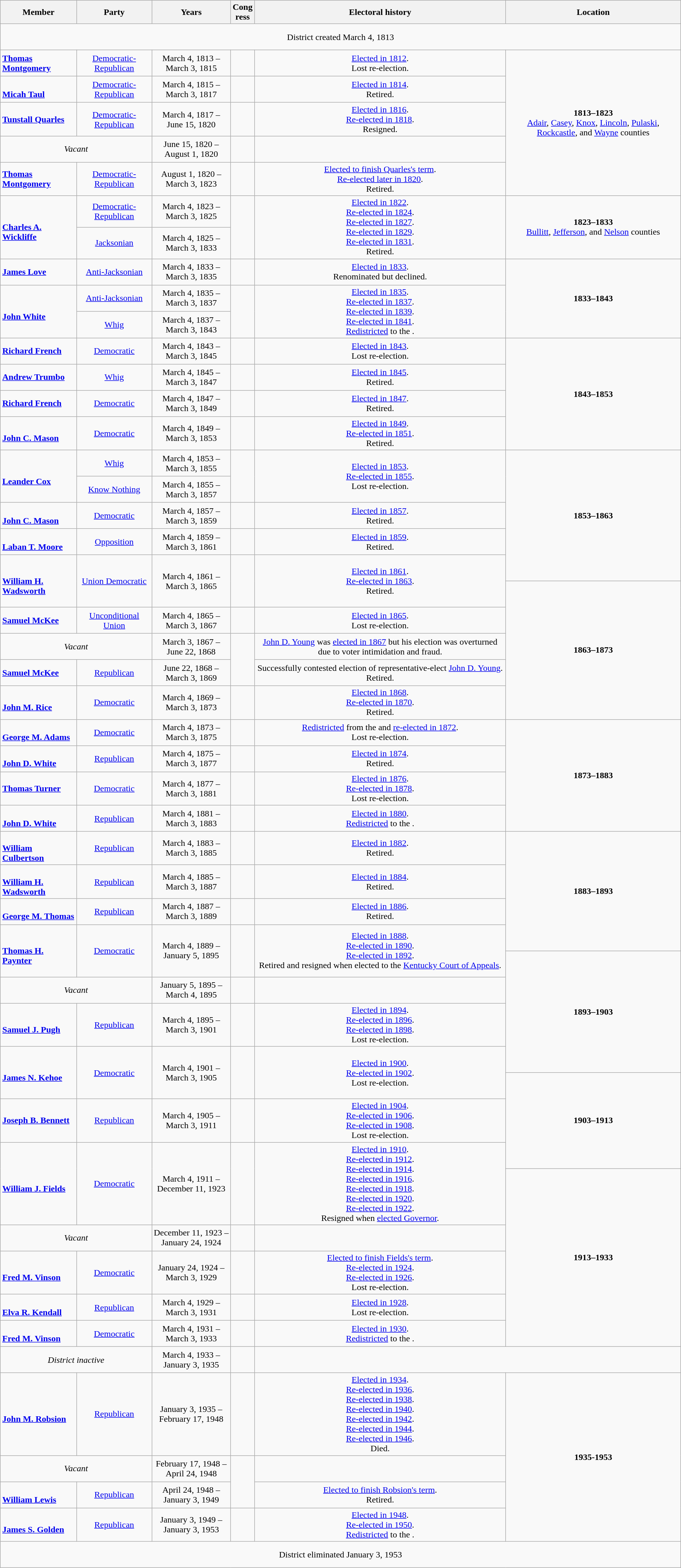<table class=wikitable style="text-align:center">
<tr>
<th>Member</th>
<th>Party</th>
<th>Years</th>
<th>Cong<br>ress</th>
<th>Electoral history</th>
<th>Location</th>
</tr>
<tr style="height:3em">
<td colspan=6>District created March 4, 1813</td>
</tr>
<tr style="height:3em">
<td align=left><strong><a href='#'>Thomas Montgomery</a></strong><br></td>
<td><a href='#'>Democratic-Republican</a></td>
<td nowrap>March 4, 1813 –<br>March 3, 1815</td>
<td></td>
<td><a href='#'>Elected in 1812</a>.<br>Lost re-election.</td>
<td rowspan=5><strong>1813–1823</strong><br><a href='#'>Adair</a>, <a href='#'>Casey</a>, <a href='#'>Knox</a>, <a href='#'>Lincoln</a>, <a href='#'>Pulaski</a>, <a href='#'>Rockcastle</a>, and <a href='#'>Wayne</a> counties</td>
</tr>
<tr style="height:3em">
<td align=left><br><strong><a href='#'>Micah Taul</a></strong><br></td>
<td><a href='#'>Democratic-Republican</a></td>
<td nowrap>March 4, 1815 –<br>March 3, 1817</td>
<td></td>
<td><a href='#'>Elected in 1814</a>.<br>Retired.</td>
</tr>
<tr style="height:3em">
<td align=left><strong><a href='#'>Tunstall Quarles</a></strong><br></td>
<td><a href='#'>Democratic-Republican</a></td>
<td nowrap>March 4, 1817 –<br>June 15, 1820</td>
<td></td>
<td><a href='#'>Elected in 1816</a>.<br><a href='#'>Re-elected in 1818</a>.<br>Resigned.</td>
</tr>
<tr style="height:3em">
<td colspan=2><em>Vacant</em></td>
<td nowrap>June 15, 1820 –<br>August 1, 1820</td>
<td></td>
<td></td>
</tr>
<tr style="height:3em">
<td align=left><strong><a href='#'>Thomas Montgomery</a></strong><br></td>
<td><a href='#'>Democratic-Republican</a></td>
<td nowrap>August 1, 1820 –<br>March 3, 1823</td>
<td></td>
<td><a href='#'>Elected to finish Quarles's term</a>.<br><a href='#'>Re-elected later in 1820</a>.<br>Retired.</td>
</tr>
<tr style="height:3em">
<td align=left rowspan=2><br><strong><a href='#'>Charles A. Wickliffe</a></strong><br></td>
<td><a href='#'>Democratic-Republican</a></td>
<td nowrap>March 4, 1823 –<br>March 3, 1825</td>
<td rowspan=2></td>
<td rowspan=2><a href='#'>Elected in 1822</a>.<br><a href='#'>Re-elected in 1824</a>.<br><a href='#'>Re-elected in 1827</a>.<br><a href='#'>Re-elected in 1829</a>.<br><a href='#'>Re-elected in 1831</a>.<br>Retired.</td>
<td rowspan=2><strong>1823–1833</strong><br><a href='#'>Bullitt</a>, <a href='#'>Jefferson</a>, and <a href='#'>Nelson</a> counties</td>
</tr>
<tr style="height:3em">
<td><a href='#'>Jacksonian</a></td>
<td nowrap>March 4, 1825 –<br>March 3, 1833</td>
</tr>
<tr style="height:3em">
<td align=left><strong><a href='#'>James Love</a></strong><br></td>
<td><a href='#'>Anti-Jacksonian</a></td>
<td nowrap>March 4, 1833 –<br>March 3, 1835</td>
<td></td>
<td><a href='#'>Elected in 1833</a>.<br>Renominated but declined.</td>
<td rowspan=3><strong>1833–1843</strong><br></td>
</tr>
<tr style="height:3em">
<td align=left rowspan=2><br><strong><a href='#'>John White</a></strong><br></td>
<td><a href='#'>Anti-Jacksonian</a></td>
<td nowrap>March 4, 1835 –<br>March 3, 1837</td>
<td rowspan=2></td>
<td rowspan=2><a href='#'>Elected in 1835</a>.<br><a href='#'>Re-elected in 1837</a>.<br><a href='#'>Re-elected in 1839</a>.<br><a href='#'>Re-elected in 1841</a>.<br><a href='#'>Redistricted</a> to the .</td>
</tr>
<tr style="height:3em">
<td><a href='#'>Whig</a></td>
<td nowrap>March 4, 1837 –<br>March 3, 1843</td>
</tr>
<tr style="height:3em">
<td align=left><strong><a href='#'>Richard French</a></strong><br></td>
<td><a href='#'>Democratic</a></td>
<td nowrap>March 4, 1843 –<br>March 3, 1845</td>
<td></td>
<td><a href='#'>Elected in 1843</a>.<br>Lost re-election.</td>
<td rowspan=4><strong>1843–1853</strong><br></td>
</tr>
<tr style="height:3em">
<td align=left><strong><a href='#'>Andrew Trumbo</a></strong><br></td>
<td><a href='#'>Whig</a></td>
<td nowrap>March 4, 1845 –<br>March 3, 1847</td>
<td></td>
<td><a href='#'>Elected in 1845</a>.<br>Retired.</td>
</tr>
<tr style="height:3em">
<td align=left><strong><a href='#'>Richard French</a></strong><br></td>
<td><a href='#'>Democratic</a></td>
<td nowrap>March 4, 1847 –<br>March 3, 1849</td>
<td></td>
<td><a href='#'>Elected in 1847</a>.<br>Retired.</td>
</tr>
<tr style="height:3em">
<td align=left><br><strong><a href='#'>John C. Mason</a></strong><br></td>
<td><a href='#'>Democratic</a></td>
<td nowrap>March 4, 1849 –<br>March 3, 1853</td>
<td></td>
<td><a href='#'>Elected in 1849</a>.<br><a href='#'>Re-elected in 1851</a>.<br>Retired.</td>
</tr>
<tr style="height:3em">
<td align=left rowspan=2><br><strong><a href='#'>Leander Cox</a></strong><br></td>
<td><a href='#'>Whig</a></td>
<td nowrap>March 4, 1853 –<br>March 3, 1855</td>
<td rowspan=2></td>
<td rowspan=2><a href='#'>Elected in 1853</a>.<br><a href='#'>Re-elected in 1855</a>.<br>Lost re-election.</td>
<td rowspan=5><strong>1853–1863</strong><br></td>
</tr>
<tr style="height:3em">
<td><a href='#'>Know Nothing</a></td>
<td nowrap>March 4, 1855 –<br>March 3, 1857</td>
</tr>
<tr style="height:3em">
<td align=left><br><strong><a href='#'>John C. Mason</a></strong><br></td>
<td><a href='#'>Democratic</a></td>
<td nowrap>March 4, 1857 –<br>March 3, 1859</td>
<td></td>
<td><a href='#'>Elected in 1857</a>.<br>Retired.</td>
</tr>
<tr style="height:3em">
<td align=left><br><strong><a href='#'>Laban T. Moore</a></strong><br></td>
<td><a href='#'>Opposition</a></td>
<td nowrap>March 4, 1859 –<br>March 3, 1861</td>
<td></td>
<td><a href='#'>Elected in 1859</a>.<br>Retired.</td>
</tr>
<tr style="height:3em">
<td rowspan=2; align=left><br><strong><a href='#'>William H. Wadsworth</a></strong><br></td>
<td rowspan=2; ><a href='#'>Union Democratic</a></td>
<td rowspan=2; nowrap>March 4, 1861 –<br>March 3, 1865</td>
<td rowspan=2></td>
<td rowspan=2><a href='#'>Elected in 1861</a>.<br><a href='#'>Re-elected in 1863</a>.<br>Retired.</td>
</tr>
<tr style="height:3em">
<td rowspan=5><strong>1863–1873</strong><br></td>
</tr>
<tr style="height:3em">
<td align=left><strong><a href='#'>Samuel McKee</a></strong><br></td>
<td><a href='#'>Unconditional Union</a></td>
<td nowrap>March 4, 1865 –<br>March 3, 1867</td>
<td></td>
<td><a href='#'>Elected in 1865</a>.<br>Lost re-election.</td>
</tr>
<tr style="height:3em">
<td colspan=2><em>Vacant</em></td>
<td nowrap>March 3, 1867 –<br>June 22, 1868</td>
<td rowspan=2></td>
<td><a href='#'>John D. Young</a> was <a href='#'>elected in 1867</a> but his election was overturned due to voter intimidation and fraud.</td>
</tr>
<tr style="height:3em">
<td align=left><strong><a href='#'>Samuel McKee</a></strong><br></td>
<td><a href='#'>Republican</a></td>
<td nowrap>June 22, 1868 –<br>March 3, 1869</td>
<td>Successfully contested election of representative-elect <a href='#'>John D. Young</a>.<br>Retired.</td>
</tr>
<tr style="height:3em">
<td align=left><br><strong><a href='#'>John M. Rice</a></strong><br></td>
<td><a href='#'>Democratic</a></td>
<td nowrap>March 4, 1869 –<br>March 3, 1873</td>
<td></td>
<td><a href='#'>Elected in 1868</a>.<br><a href='#'>Re-elected in 1870</a>.<br>Retired.</td>
</tr>
<tr style="height:3em">
<td align=left><br><strong><a href='#'>George M. Adams</a></strong><br></td>
<td><a href='#'>Democratic</a></td>
<td nowrap>March 4, 1873 –<br>March 3, 1875</td>
<td></td>
<td><a href='#'>Redistricted</a> from the  and <a href='#'>re-elected in 1872</a>.<br>Lost re-election.</td>
<td rowspan=4><strong>1873–1883</strong><br></td>
</tr>
<tr style="height:3em">
<td align=left><br><strong><a href='#'>John D. White</a></strong><br></td>
<td><a href='#'>Republican</a></td>
<td nowrap>March 4, 1875 –<br>March 3, 1877</td>
<td></td>
<td><a href='#'>Elected in 1874</a>.<br>Retired.</td>
</tr>
<tr style="height:3em">
<td align=left><strong><a href='#'>Thomas Turner</a></strong><br></td>
<td><a href='#'>Democratic</a></td>
<td nowrap>March 4, 1877 –<br>March 3, 1881</td>
<td></td>
<td><a href='#'>Elected in 1876</a>.<br><a href='#'>Re-elected in 1878</a>.<br>Lost re-election.</td>
</tr>
<tr style="height:3em">
<td align=left><br><strong><a href='#'>John D. White</a></strong><br></td>
<td><a href='#'>Republican</a></td>
<td nowrap>March 4, 1881 –<br>March 3, 1883</td>
<td></td>
<td><a href='#'>Elected in 1880</a>.<br><a href='#'>Redistricted</a> to the .</td>
</tr>
<tr style="height:3em">
<td align=left><br><strong><a href='#'>William Culbertson</a></strong><br></td>
<td><a href='#'>Republican</a></td>
<td nowrap>March 4, 1883 –<br>March 3, 1885</td>
<td></td>
<td><a href='#'>Elected in 1882</a>.<br>Retired.</td>
<td rowspan=4><strong>1883–1893</strong><br></td>
</tr>
<tr style="height:3em">
<td align=left><br><strong><a href='#'>William H. Wadsworth</a></strong><br></td>
<td><a href='#'>Republican</a></td>
<td nowrap>March 4, 1885 –<br>March 3, 1887</td>
<td></td>
<td><a href='#'>Elected in 1884</a>.<br>Retired.</td>
</tr>
<tr style="height:3em">
<td align=left><br><strong><a href='#'>George M. Thomas</a></strong><br></td>
<td><a href='#'>Republican</a></td>
<td nowrap>March 4, 1887 –<br>March 3, 1889</td>
<td></td>
<td><a href='#'>Elected in 1886</a>.<br>Retired.</td>
</tr>
<tr style="height:3em">
<td rowspan=2; align=left><br><strong><a href='#'>Thomas H. Paynter</a></strong><br></td>
<td rowspan=2; ><a href='#'>Democratic</a></td>
<td rowspan=2; nowrap>March 4, 1889 –<br>January 5, 1895</td>
<td rowspan=2></td>
<td rowspan=2><a href='#'>Elected in 1888</a>.<br><a href='#'>Re-elected in 1890</a>.<br><a href='#'>Re-elected in 1892</a>.<br>Retired and resigned when elected to the <a href='#'>Kentucky Court of Appeals</a>.</td>
</tr>
<tr style="height:3em">
<td rowspan=4><strong>1893–1903</strong><br></td>
</tr>
<tr style="height:3em">
<td colspan=2><em>Vacant</em></td>
<td nowrap>January 5, 1895 –<br>March 4, 1895</td>
<td></td>
<td></td>
</tr>
<tr style="height:3em">
<td align=left><br><strong><a href='#'>Samuel J. Pugh</a></strong><br></td>
<td><a href='#'>Republican</a></td>
<td nowrap>March 4, 1895 –<br>March 3, 1901</td>
<td></td>
<td><a href='#'>Elected in 1894</a>.<br><a href='#'>Re-elected in 1896</a>.<br><a href='#'>Re-elected in 1898</a>.<br>Lost re-election.</td>
</tr>
<tr style="height:3em">
<td rowspan=2; align=left><br><strong><a href='#'>James N. Kehoe</a></strong><br></td>
<td rowspan=2; ><a href='#'>Democratic</a></td>
<td rowspan=2; nowrap>March 4, 1901 –<br>March 3, 1905</td>
<td rowspan=2></td>
<td rowspan=2><a href='#'>Elected in 1900</a>.<br><a href='#'>Re-elected in 1902</a>.<br>Lost re-election.</td>
</tr>
<tr style="height:3em">
<td rowspan=3><strong>1903–1913</strong><br></td>
</tr>
<tr style="height:3em">
<td align=left><strong><a href='#'>Joseph B. Bennett</a></strong><br></td>
<td><a href='#'>Republican</a></td>
<td nowrap>March 4, 1905 –<br>March 3, 1911</td>
<td></td>
<td><a href='#'>Elected in 1904</a>.<br><a href='#'>Re-elected in 1906</a>.<br><a href='#'>Re-elected in 1908</a>.<br>Lost re-election.</td>
</tr>
<tr style="height:3em">
<td rowspan=2; align=left><br><strong><a href='#'>William J. Fields</a></strong><br></td>
<td rowspan=2; ><a href='#'>Democratic</a></td>
<td rowspan=2; nowrap>March 4, 1911 –<br>December 11, 1923</td>
<td rowspan=2></td>
<td rowspan=2><a href='#'>Elected in 1910</a>.<br><a href='#'>Re-elected in 1912</a>.<br><a href='#'>Re-elected in 1914</a>.<br><a href='#'>Re-elected in 1916</a>.<br><a href='#'>Re-elected in 1918</a>.<br><a href='#'>Re-elected in 1920</a>.<br> <a href='#'>Re-elected in 1922</a>.<br>Resigned when <a href='#'>elected Governor</a>.</td>
</tr>
<tr style="height:3em">
<td rowspan=5><strong>1913–1933</strong><br></td>
</tr>
<tr style="height:3em">
<td colspan=2><em>Vacant</em></td>
<td nowrap>December 11, 1923 –<br>January 24, 1924</td>
<td></td>
<td></td>
</tr>
<tr style="height:3em">
<td align=left><br><strong><a href='#'>Fred M. Vinson</a></strong><br></td>
<td><a href='#'>Democratic</a></td>
<td nowrap>January 24, 1924 –<br>March 3, 1929</td>
<td></td>
<td><a href='#'>Elected to finish Fields's term</a>.<br><a href='#'>Re-elected in 1924</a>.<br><a href='#'>Re-elected in 1926</a>.<br>Lost re-election.</td>
</tr>
<tr style="height:3em">
<td align=left><br><strong><a href='#'>Elva R. Kendall</a></strong><br></td>
<td><a href='#'>Republican</a></td>
<td nowrap>March 4, 1929 –<br>March 3, 1931</td>
<td></td>
<td><a href='#'>Elected in 1928</a>.<br>Lost re-election.</td>
</tr>
<tr style="height:3em">
<td align=left><br><strong><a href='#'>Fred M. Vinson</a></strong><br></td>
<td><a href='#'>Democratic</a></td>
<td nowrap>March 4, 1931 –<br>March 3, 1933</td>
<td></td>
<td><a href='#'>Elected in 1930</a>.<br><a href='#'>Redistricted</a> to the .</td>
</tr>
<tr style="height:3em">
<td colspan=2><em>District inactive</em></td>
<td nowrap>March 4, 1933 –<br>January 3, 1935</td>
<td></td>
<td colspan=2></td>
</tr>
<tr style="height:3em">
<td align=left><br><strong><a href='#'>John M. Robsion</a></strong><br></td>
<td><a href='#'>Republican</a></td>
<td nowrap>January 3, 1935 –<br>February 17, 1948</td>
<td></td>
<td><a href='#'>Elected in 1934</a>.<br><a href='#'>Re-elected in 1936</a>.<br><a href='#'>Re-elected in 1938</a>.<br><a href='#'>Re-elected in 1940</a>.<br><a href='#'>Re-elected in 1942</a>.<br><a href='#'>Re-elected in 1944</a>.<br><a href='#'>Re-elected in 1946</a>.<br>Died.</td>
<td rowspan=4><strong>1935-1953</strong><br></td>
</tr>
<tr style="height:3em">
<td colspan=2><em>Vacant</em></td>
<td nowrap>February 17, 1948 –<br>April 24, 1948</td>
<td rowspan=2></td>
<td></td>
</tr>
<tr style="height:3em">
<td align=left><br><strong><a href='#'>William Lewis</a></strong><br></td>
<td><a href='#'>Republican</a></td>
<td nowrap>April 24, 1948 –<br>January 3, 1949</td>
<td><a href='#'>Elected to finish Robsion's term</a>.<br>Retired.</td>
</tr>
<tr style="height:3em">
<td align=left><br><strong><a href='#'>James S. Golden</a></strong><br></td>
<td><a href='#'>Republican</a></td>
<td nowrap>January 3, 1949 –<br>January 3, 1953</td>
<td></td>
<td><a href='#'>Elected in 1948</a>.<br><a href='#'>Re-elected in 1950</a>.<br><a href='#'>Redistricted</a> to the .</td>
</tr>
<tr style="height:3em">
<td colspan=6>District eliminated January 3, 1953</td>
</tr>
</table>
